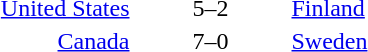<table style="text-align:center">
<tr>
<th width=200></th>
<th width=100></th>
<th width=200></th>
</tr>
<tr>
<td align=right><a href='#'>United States</a> </td>
<td>5–2</td>
<td align=left> <a href='#'>Finland</a></td>
</tr>
<tr>
<td align=right><a href='#'>Canada</a> </td>
<td>7–0</td>
<td align=left> <a href='#'>Sweden</a></td>
</tr>
</table>
